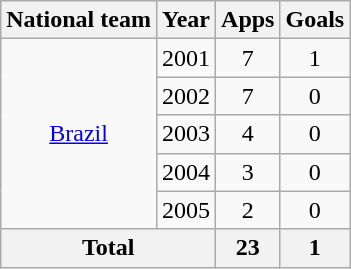<table class="wikitable" style="text-align:center">
<tr>
<th>National team</th>
<th>Year</th>
<th>Apps</th>
<th>Goals</th>
</tr>
<tr>
<td rowspan="5"><a href='#'>Brazil</a></td>
<td>2001</td>
<td>7</td>
<td>1</td>
</tr>
<tr>
<td>2002</td>
<td>7</td>
<td>0</td>
</tr>
<tr>
<td>2003</td>
<td>4</td>
<td>0</td>
</tr>
<tr>
<td>2004</td>
<td>3</td>
<td>0</td>
</tr>
<tr>
<td>2005</td>
<td>2</td>
<td>0</td>
</tr>
<tr>
<th colspan="2">Total</th>
<th>23</th>
<th>1</th>
</tr>
</table>
